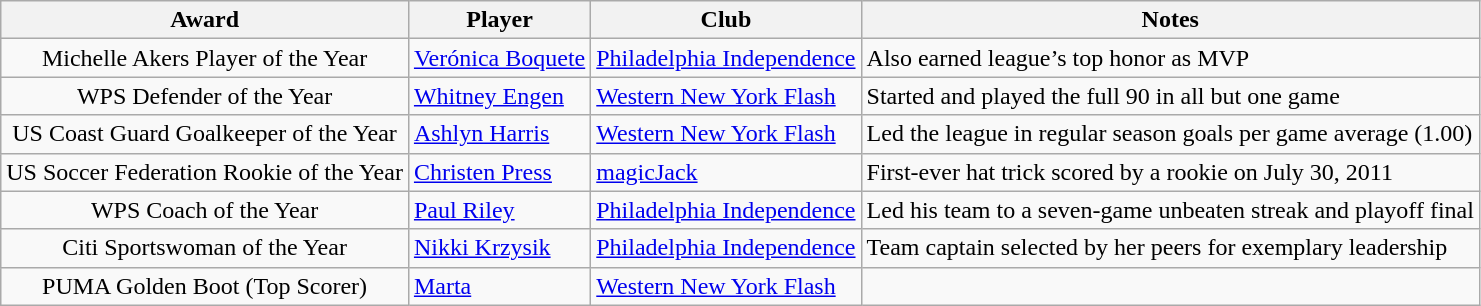<table class=wikitable>
<tr>
<th>Award</th>
<th>Player</th>
<th>Club</th>
<th>Notes</th>
</tr>
<tr>
<td align=center>Michelle Akers Player of the Year</td>
<td> <a href='#'>Verónica Boquete</a></td>
<td><a href='#'>Philadelphia Independence</a></td>
<td>Also earned league’s top honor as MVP</td>
</tr>
<tr>
<td align=center>WPS Defender of the Year</td>
<td> <a href='#'>Whitney Engen</a></td>
<td><a href='#'>Western New York Flash</a></td>
<td>Started and played the full 90 in all but one game</td>
</tr>
<tr>
<td align=center>US Coast Guard Goalkeeper of the Year</td>
<td> <a href='#'>Ashlyn Harris</a></td>
<td><a href='#'>Western New York Flash</a></td>
<td>Led the league in regular season goals per game average (1.00)</td>
</tr>
<tr>
<td align=center>US Soccer Federation Rookie of the Year</td>
<td> <a href='#'>Christen Press</a></td>
<td><a href='#'>magicJack</a></td>
<td>First-ever hat trick scored by a rookie on July 30, 2011</td>
</tr>
<tr>
<td align=center>WPS Coach of the Year</td>
<td> <a href='#'>Paul Riley</a></td>
<td><a href='#'>Philadelphia Independence</a></td>
<td>Led his team to a seven-game unbeaten streak and playoff final</td>
</tr>
<tr>
<td align=center>Citi Sportswoman of the Year</td>
<td> <a href='#'>Nikki Krzysik</a></td>
<td><a href='#'>Philadelphia Independence</a></td>
<td>Team captain selected by her peers for exemplary leadership</td>
</tr>
<tr>
<td align=center>PUMA Golden Boot (Top Scorer)</td>
<td> <a href='#'>Marta</a></td>
<td><a href='#'>Western New York Flash</a></td>
<td></td>
</tr>
</table>
